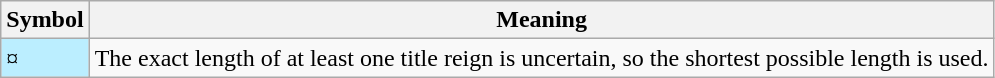<table class="wikitable">
<tr>
<th><strong>Symbol</strong></th>
<th><strong>Meaning</strong></th>
</tr>
<tr>
<td style="background-color:#bbeeff">¤</td>
<td>The exact length of at least one title reign is uncertain, so the shortest possible length is used.</td>
</tr>
</table>
